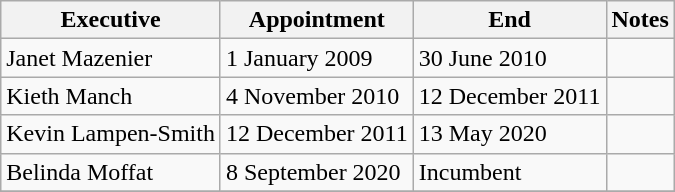<table class= "wikitable sortable">
<tr>
<th>Executive</th>
<th>Appointment</th>
<th>End</th>
<th>Notes</th>
</tr>
<tr>
<td>Janet Mazenier</td>
<td>1 January 2009</td>
<td>30 June 2010</td>
<td></td>
</tr>
<tr>
<td>Kieth Manch</td>
<td>4 November 2010</td>
<td>12 December 2011</td>
<td></td>
</tr>
<tr>
<td>Kevin Lampen-Smith</td>
<td>12 December 2011</td>
<td>13 May 2020</td>
<td></td>
</tr>
<tr>
<td>Belinda Moffat</td>
<td>8 September 2020</td>
<td>Incumbent</td>
<td></td>
</tr>
<tr>
</tr>
</table>
